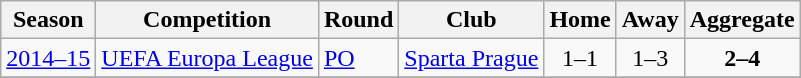<table class="wikitable">
<tr>
<th>Season</th>
<th>Competition</th>
<th>Round</th>
<th>Club</th>
<th>Home</th>
<th>Away</th>
<th>Aggregate</th>
</tr>
<tr>
<td rowspan="1"><a href='#'>2014–15</a></td>
<td rowspan="1"><a href='#'>UEFA Europa League</a></td>
<td><a href='#'>PO</a></td>
<td> <a href='#'>Sparta Prague</a></td>
<td style="text-align:center;">1–1</td>
<td style="text-align:center;">1–3</td>
<td style="text-align:center;"><strong>2–4</strong></td>
</tr>
<tr>
</tr>
</table>
